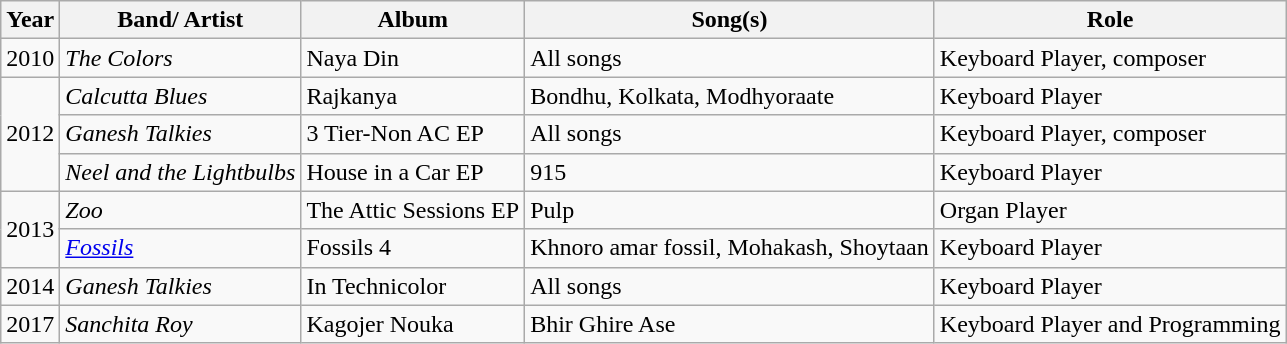<table class="wikitable sortable">
<tr>
<th>Year</th>
<th>Band/ Artist</th>
<th>Album</th>
<th>Song(s)</th>
<th>Role</th>
</tr>
<tr>
<td>2010</td>
<td><em>The Colors</em></td>
<td>Naya Din</td>
<td>All songs</td>
<td>Keyboard Player, composer</td>
</tr>
<tr>
<td rowspan="3">2012</td>
<td><em>Calcutta Blues</em></td>
<td>Rajkanya</td>
<td>Bondhu, Kolkata, Modhyoraate</td>
<td>Keyboard Player</td>
</tr>
<tr>
<td><em>Ganesh Talkies</em></td>
<td>3 Tier-Non AC EP</td>
<td>All songs</td>
<td>Keyboard Player, composer</td>
</tr>
<tr>
<td><em>Neel and the Lightbulbs</em></td>
<td>House in a Car EP</td>
<td>915</td>
<td>Keyboard Player</td>
</tr>
<tr>
<td rowspan="2">2013</td>
<td><em>Zoo</em></td>
<td>The Attic Sessions EP</td>
<td>Pulp</td>
<td>Organ Player</td>
</tr>
<tr>
<td><em><a href='#'>Fossils</a></em></td>
<td>Fossils 4</td>
<td>Khnoro amar fossil, Mohakash, Shoytaan</td>
<td>Keyboard Player</td>
</tr>
<tr>
<td>2014</td>
<td><em>Ganesh Talkies</em></td>
<td>In Technicolor</td>
<td>All songs</td>
<td>Keyboard Player</td>
</tr>
<tr>
<td>2017</td>
<td><em>Sanchita Roy</em></td>
<td>Kagojer Nouka</td>
<td>Bhir Ghire Ase</td>
<td>Keyboard Player and Programming</td>
</tr>
</table>
